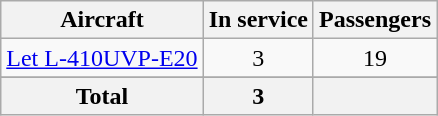<table class="wikitable">
<tr>
<th>Aircraft</th>
<th>In service</th>
<th>Passengers</th>
</tr>
<tr>
<td><a href='#'>Let L-410UVP-E20</a></td>
<td align="center">3</td>
<td align=center>19</td>
</tr>
<tr>
</tr>
<tr>
<th>Total</th>
<th>3</th>
<th></th>
</tr>
</table>
